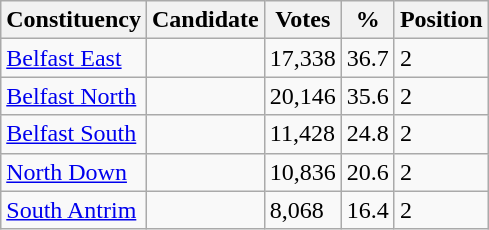<table class="wikitable sortable">
<tr>
<th>Constituency</th>
<th>Candidate</th>
<th>Votes</th>
<th>%</th>
<th>Position</th>
</tr>
<tr>
<td><a href='#'>Belfast East</a></td>
<td></td>
<td>17,338</td>
<td>36.7</td>
<td>2</td>
</tr>
<tr>
<td><a href='#'>Belfast North</a></td>
<td></td>
<td>20,146</td>
<td>35.6</td>
<td>2</td>
</tr>
<tr>
<td><a href='#'>Belfast South</a></td>
<td></td>
<td>11,428</td>
<td>24.8</td>
<td>2</td>
</tr>
<tr>
<td><a href='#'>North Down</a></td>
<td></td>
<td>10,836</td>
<td>20.6</td>
<td>2</td>
</tr>
<tr>
<td><a href='#'>South Antrim</a></td>
<td></td>
<td>8,068</td>
<td>16.4</td>
<td>2</td>
</tr>
</table>
